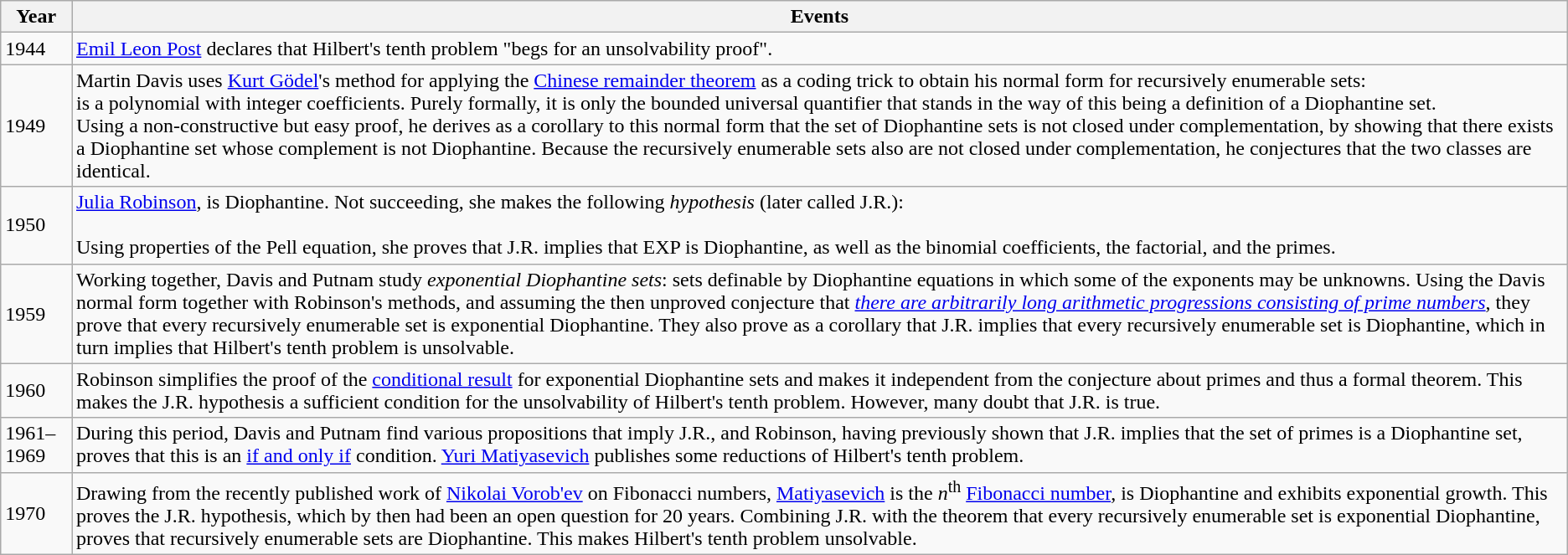<table class="wikitable">
<tr>
<th>Year</th>
<th>Events</th>
</tr>
<tr>
<td>1944</td>
<td><a href='#'>Emil Leon Post</a> declares that Hilbert's tenth problem "begs for an unsolvability proof".</td>
</tr>
<tr>
<td>1949</td>
<td>Martin Davis uses <a href='#'>Kurt Gödel</a>'s method for applying the <a href='#'>Chinese remainder theorem</a> as a coding trick to obtain his normal form for recursively enumerable sets:<br> is a polynomial with integer coefficients. Purely formally, it is only the bounded universal quantifier that stands in the way of this being a definition of a Diophantine set.<br>Using a non-constructive but easy proof, he derives as a corollary to this normal form that the set of Diophantine sets is not closed under complementation, by showing that there exists a Diophantine set whose complement is not Diophantine. Because the recursively enumerable sets also are not closed under complementation, he conjectures that the two classes are identical.</td>
</tr>
<tr>
<td>1950</td>
<td><a href='#'>Julia Robinson</a>, is Diophantine. Not succeeding, she makes the following <em>hypothesis</em> (later called J.R.):<br><br>Using properties of the Pell equation, she proves that J.R. implies that EXP is Diophantine, as well as the binomial coefficients, the factorial, and the primes.</td>
</tr>
<tr>
<td>1959</td>
<td>Working together, Davis and Putnam study <em>exponential Diophantine sets</em>: sets definable by Diophantine equations in which some of the exponents may be unknowns. Using the Davis normal form together with Robinson's methods, and assuming the then unproved conjecture that <em><a href='#'>there are arbitrarily long arithmetic progressions consisting of prime numbers</a></em>, they prove that every recursively enumerable set is exponential Diophantine. They also prove as a corollary that J.R. implies that every recursively enumerable set is Diophantine, which in turn implies that Hilbert's tenth problem is unsolvable.</td>
</tr>
<tr>
<td>1960</td>
<td>Robinson simplifies the proof of the <a href='#'>conditional result</a> for exponential Diophantine sets and makes it independent from the conjecture about primes and thus a formal theorem. This makes the J.R. hypothesis a sufficient condition for the unsolvability of Hilbert's tenth problem. However, many doubt that J.R. is true.</td>
</tr>
<tr>
<td>1961–1969</td>
<td>During this period, Davis and Putnam find various propositions that imply J.R., and Robinson, having previously shown that J.R. implies that the set of primes is a Diophantine set, proves that this is an <a href='#'>if and only if</a> condition. <a href='#'>Yuri Matiyasevich</a> publishes some reductions of Hilbert's tenth problem.</td>
</tr>
<tr>
<td>1970</td>
<td>Drawing from the recently published work of <a href='#'>Nikolai Vorob'ev</a> on Fibonacci numbers, <a href='#'>Matiyasevich</a> is the <em>n</em><sup>th</sup> <a href='#'>Fibonacci number</a>, is Diophantine and exhibits exponential growth. This proves the J.R. hypothesis, which by then had been an open question for 20 years. Combining J.R. with the theorem that every recursively enumerable set is exponential Diophantine, proves that recursively enumerable sets are Diophantine. This makes Hilbert's tenth problem unsolvable.</td>
</tr>
</table>
